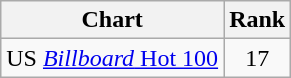<table class="wikitable">
<tr>
<th>Chart</th>
<th>Rank</th>
</tr>
<tr>
<td>US <a href='#'><em>Billboard</em> Hot 100</a></td>
<td align="center">17</td>
</tr>
</table>
